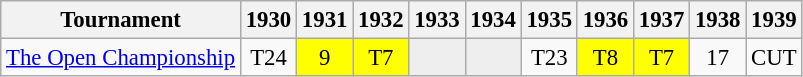<table class="wikitable" style="font-size:95%;text-align:center;">
<tr>
<th>Tournament</th>
<th>1930</th>
<th>1931</th>
<th>1932</th>
<th>1933</th>
<th>1934</th>
<th>1935</th>
<th>1936</th>
<th>1937</th>
<th>1938</th>
<th>1939</th>
</tr>
<tr>
<td align="left"><a href='#'>The Open Championship</a></td>
<td>T24</td>
<td style="background:yellow;">9</td>
<td style="background:yellow;">T7</td>
<td style="background:#eeeeee;"></td>
<td style="background:#eeeeee;"></td>
<td>T23</td>
<td style="background:yellow;">T8</td>
<td style="background:yellow;">T7</td>
<td>17</td>
<td>CUT</td>
</tr>
</table>
